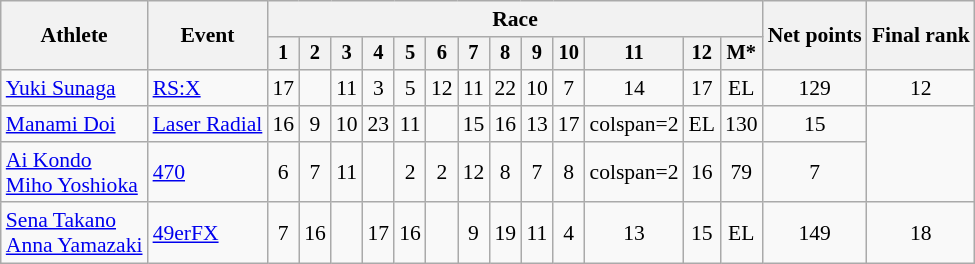<table class="wikitable" style="font-size:90%">
<tr>
<th rowspan="2">Athlete</th>
<th rowspan="2">Event</th>
<th colspan=13>Race</th>
<th rowspan=2>Net points</th>
<th rowspan=2>Final rank</th>
</tr>
<tr style="font-size:95%">
<th>1</th>
<th>2</th>
<th>3</th>
<th>4</th>
<th>5</th>
<th>6</th>
<th>7</th>
<th>8</th>
<th>9</th>
<th>10</th>
<th>11</th>
<th>12</th>
<th>M*</th>
</tr>
<tr align=center>
<td align=left><a href='#'>Yuki Sunaga</a></td>
<td align=left><a href='#'>RS:X</a></td>
<td>17</td>
<td></td>
<td>11</td>
<td>3</td>
<td>5</td>
<td>12</td>
<td>11</td>
<td>22</td>
<td>10</td>
<td>7</td>
<td>14</td>
<td>17</td>
<td>EL</td>
<td>129</td>
<td>12</td>
</tr>
<tr align=center>
<td align=left><a href='#'>Manami Doi</a></td>
<td align=left><a href='#'>Laser Radial</a></td>
<td>16</td>
<td>9</td>
<td>10</td>
<td>23</td>
<td>11</td>
<td></td>
<td>15</td>
<td>16</td>
<td>13</td>
<td>17</td>
<td>colspan=2 </td>
<td>EL</td>
<td>130</td>
<td>15</td>
</tr>
<tr align=center>
<td align=left><a href='#'>Ai Kondo</a><br><a href='#'>Miho Yoshioka</a></td>
<td align=left><a href='#'>470</a></td>
<td>6</td>
<td>7</td>
<td>11</td>
<td></td>
<td>2</td>
<td>2</td>
<td>12</td>
<td>8</td>
<td>7</td>
<td>8</td>
<td>colspan=2 </td>
<td>16</td>
<td>79</td>
<td>7</td>
</tr>
<tr align=center>
<td align=left><a href='#'>Sena Takano</a><br><a href='#'>Anna Yamazaki</a></td>
<td align=left><a href='#'>49erFX</a></td>
<td>7</td>
<td>16</td>
<td></td>
<td>17</td>
<td>16</td>
<td></td>
<td>9</td>
<td>19</td>
<td>11</td>
<td>4</td>
<td>13</td>
<td>15</td>
<td>EL</td>
<td>149</td>
<td>18</td>
</tr>
</table>
